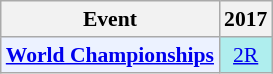<table style='font-size: 90%; text-align:center;' class='wikitable'>
<tr>
<th>Event</th>
<th>2017</th>
</tr>
<tr>
<td bgcolor="#ECF2FF"; align="left"><strong><a href='#'>World Championships</a></strong></td>
<td bgcolor=AFEEEE><a href='#'>2R</a></td>
</tr>
</table>
